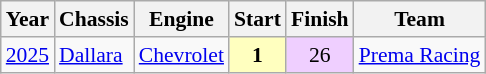<table class="wikitable" style="font-size: 90%;">
<tr>
<th>Year</th>
<th>Chassis</th>
<th>Engine</th>
<th>Start</th>
<th>Finish</th>
<th>Team</th>
</tr>
<tr>
<td><a href='#'>2025</a></td>
<td><a href='#'>Dallara</a></td>
<td><a href='#'>Chevrolet</a></td>
<td align=center style="background:#FFFFBF;"><strong>1</strong></td>
<td align=center style="background:#EFCFFF;">26</td>
<td nowrap><a href='#'>Prema Racing</a></td>
</tr>
</table>
